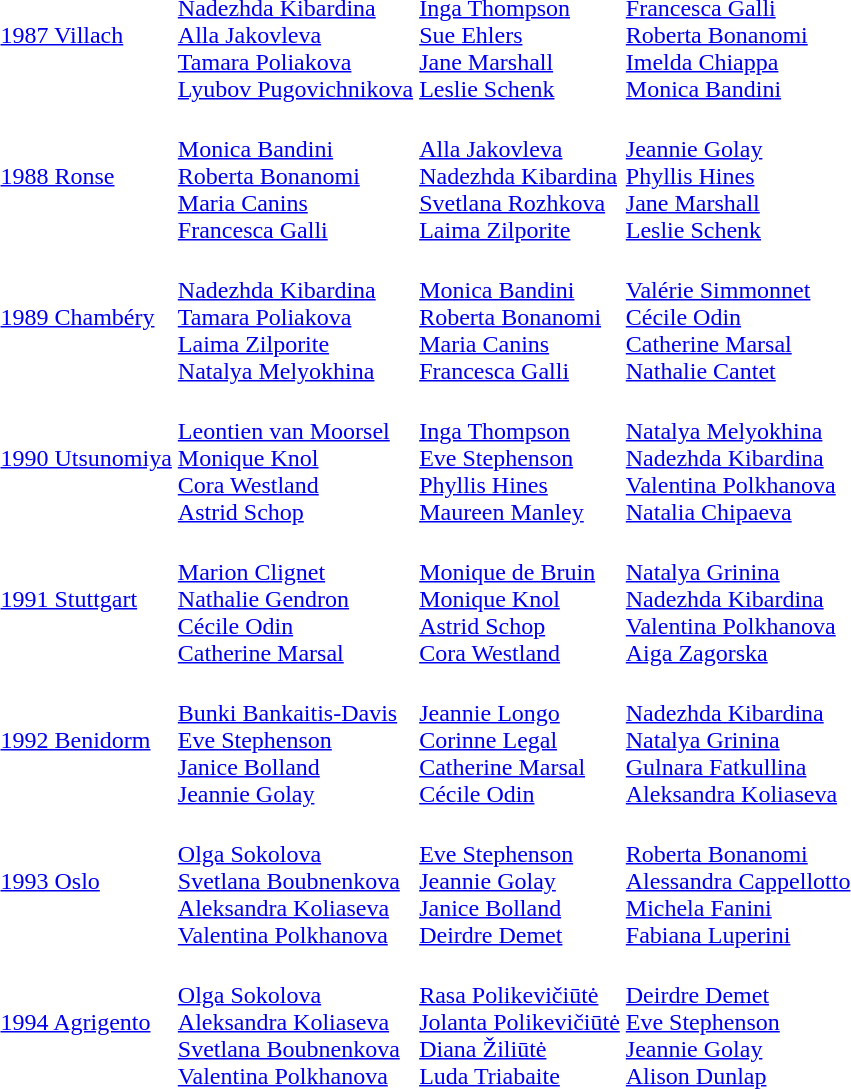<table>
<tr>
<td><a href='#'>1987 Villach</a><br></td>
<td> <br> <a href='#'>Nadezhda Kibardina</a> <br> <a href='#'>Alla Jakovleva</a> <br> <a href='#'>Tamara Poliakova</a> <br> <a href='#'>Lyubov Pugovichnikova</a></td>
<td> <br> <a href='#'>Inga Thompson</a> <br> <a href='#'>Sue Ehlers</a> <br> <a href='#'>Jane Marshall</a> <br> <a href='#'>Leslie Schenk</a></td>
<td> <br> <a href='#'>Francesca Galli</a> <br> <a href='#'>Roberta Bonanomi</a> <br> <a href='#'>Imelda Chiappa</a> <br> <a href='#'>Monica Bandini</a></td>
</tr>
<tr>
<td><a href='#'>1988 Ronse</a><br></td>
<td> <br> <a href='#'>Monica Bandini</a> <br> <a href='#'>Roberta Bonanomi</a> <br> <a href='#'>Maria Canins</a> <br> <a href='#'>Francesca Galli</a></td>
<td> <br> <a href='#'>Alla Jakovleva</a> <br> <a href='#'>Nadezhda Kibardina</a> <br> <a href='#'>Svetlana Rozhkova</a> <br> <a href='#'>Laima Zilporite</a></td>
<td> <br> <a href='#'>Jeannie Golay</a> <br> <a href='#'>Phyllis Hines</a> <br> <a href='#'>Jane Marshall</a> <br> <a href='#'>Leslie Schenk</a></td>
</tr>
<tr>
<td><a href='#'>1989 Chambéry</a><br></td>
<td> <br> <a href='#'>Nadezhda Kibardina</a> <br> <a href='#'>Tamara Poliakova</a> <br> <a href='#'>Laima Zilporite</a> <br> <a href='#'>Natalya Melyokhina</a></td>
<td> <br> <a href='#'>Monica Bandini</a> <br> <a href='#'>Roberta Bonanomi</a> <br> <a href='#'>Maria Canins</a> <br> <a href='#'>Francesca Galli</a></td>
<td> <br> <a href='#'>Valérie Simmonnet</a> <br> <a href='#'>Cécile Odin</a> <br> <a href='#'>Catherine Marsal</a> <br> <a href='#'>Nathalie Cantet</a></td>
</tr>
<tr>
<td><a href='#'>1990 Utsunomiya</a><br></td>
<td> <br> <a href='#'>Leontien van Moorsel</a> <br> <a href='#'>Monique Knol</a> <br> <a href='#'>Cora Westland</a> <br> <a href='#'>Astrid Schop</a></td>
<td> <br> <a href='#'>Inga Thompson</a> <br> <a href='#'>Eve Stephenson</a> <br> <a href='#'>Phyllis Hines</a> <br> <a href='#'>Maureen Manley</a></td>
<td> <br> <a href='#'>Natalya Melyokhina</a> <br> <a href='#'>Nadezhda Kibardina</a> <br> <a href='#'>Valentina Polkhanova</a> <br> <a href='#'>Natalia Chipaeva</a></td>
</tr>
<tr>
<td><a href='#'>1991 Stuttgart</a><br></td>
<td> <br> <a href='#'>Marion Clignet</a> <br> <a href='#'>Nathalie Gendron</a> <br> <a href='#'>Cécile Odin</a> <br> <a href='#'>Catherine Marsal</a></td>
<td> <br> <a href='#'>Monique de Bruin</a> <br> <a href='#'>Monique Knol</a> <br> <a href='#'>Astrid Schop</a> <br> <a href='#'>Cora Westland</a></td>
<td> <br> <a href='#'>Natalya Grinina</a> <br> <a href='#'>Nadezhda Kibardina</a> <br> <a href='#'>Valentina Polkhanova</a> <br> <a href='#'>Aiga Zagorska</a></td>
</tr>
<tr>
<td><a href='#'>1992 Benidorm</a><br></td>
<td> <br> <a href='#'>Bunki Bankaitis-Davis</a> <br> <a href='#'>Eve Stephenson</a> <br> <a href='#'>Janice Bolland</a> <br> <a href='#'>Jeannie Golay</a></td>
<td> <br> <a href='#'>Jeannie Longo</a> <br> <a href='#'>Corinne Legal</a> <br> <a href='#'>Catherine Marsal</a> <br> <a href='#'>Cécile Odin</a></td>
<td> <br> <a href='#'>Nadezhda Kibardina</a> <br> <a href='#'>Natalya Grinina</a> <br> <a href='#'>Gulnara Fatkullina</a> <br> <a href='#'>Aleksandra Koliaseva</a></td>
</tr>
<tr>
<td><a href='#'>1993 Oslo</a><br></td>
<td> <br> <a href='#'>Olga Sokolova</a> <br> <a href='#'>Svetlana Boubnenkova</a> <br> <a href='#'>Aleksandra Koliaseva</a> <br> <a href='#'>Valentina Polkhanova</a></td>
<td> <br> <a href='#'>Eve Stephenson</a> <br> <a href='#'>Jeannie Golay</a> <br> <a href='#'>Janice Bolland</a> <br> <a href='#'>Deirdre Demet</a></td>
<td> <br> <a href='#'>Roberta Bonanomi</a> <br> <a href='#'>Alessandra Cappellotto</a> <br> <a href='#'>Michela Fanini</a> <br> <a href='#'>Fabiana Luperini</a></td>
</tr>
<tr>
<td><a href='#'>1994 Agrigento</a><br></td>
<td> <br> <a href='#'>Olga Sokolova</a> <br> <a href='#'>Aleksandra Koliaseva</a> <br> <a href='#'>Svetlana Boubnenkova</a> <br> <a href='#'>Valentina Polkhanova</a></td>
<td> <br> <a href='#'>Rasa Polikevičiūtė</a> <br> <a href='#'>Jolanta Polikevičiūtė</a> <br> <a href='#'>Diana Žiliūtė</a> <br> <a href='#'>Luda Triabaite</a></td>
<td> <br> <a href='#'>Deirdre Demet</a> <br> <a href='#'>Eve Stephenson</a> <br> <a href='#'>Jeannie Golay</a> <br> <a href='#'>Alison Dunlap</a></td>
</tr>
</table>
